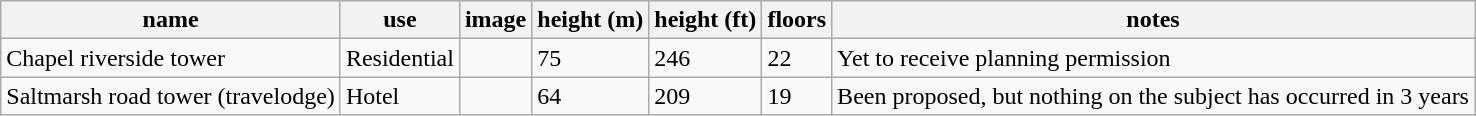<table class="wikitable">
<tr>
<th>name</th>
<th>use</th>
<th>image</th>
<th>height (m)</th>
<th>height (ft)</th>
<th>floors</th>
<th>notes</th>
</tr>
<tr>
<td>Chapel riverside tower</td>
<td>Residential</td>
<td></td>
<td>75</td>
<td>246</td>
<td>22</td>
<td>Yet to receive planning permission</td>
</tr>
<tr>
<td>Saltmarsh road tower (travelodge)</td>
<td>Hotel</td>
<td></td>
<td>64</td>
<td>209</td>
<td>19</td>
<td>Been proposed, but nothing on the subject has occurred in 3 years</td>
</tr>
</table>
